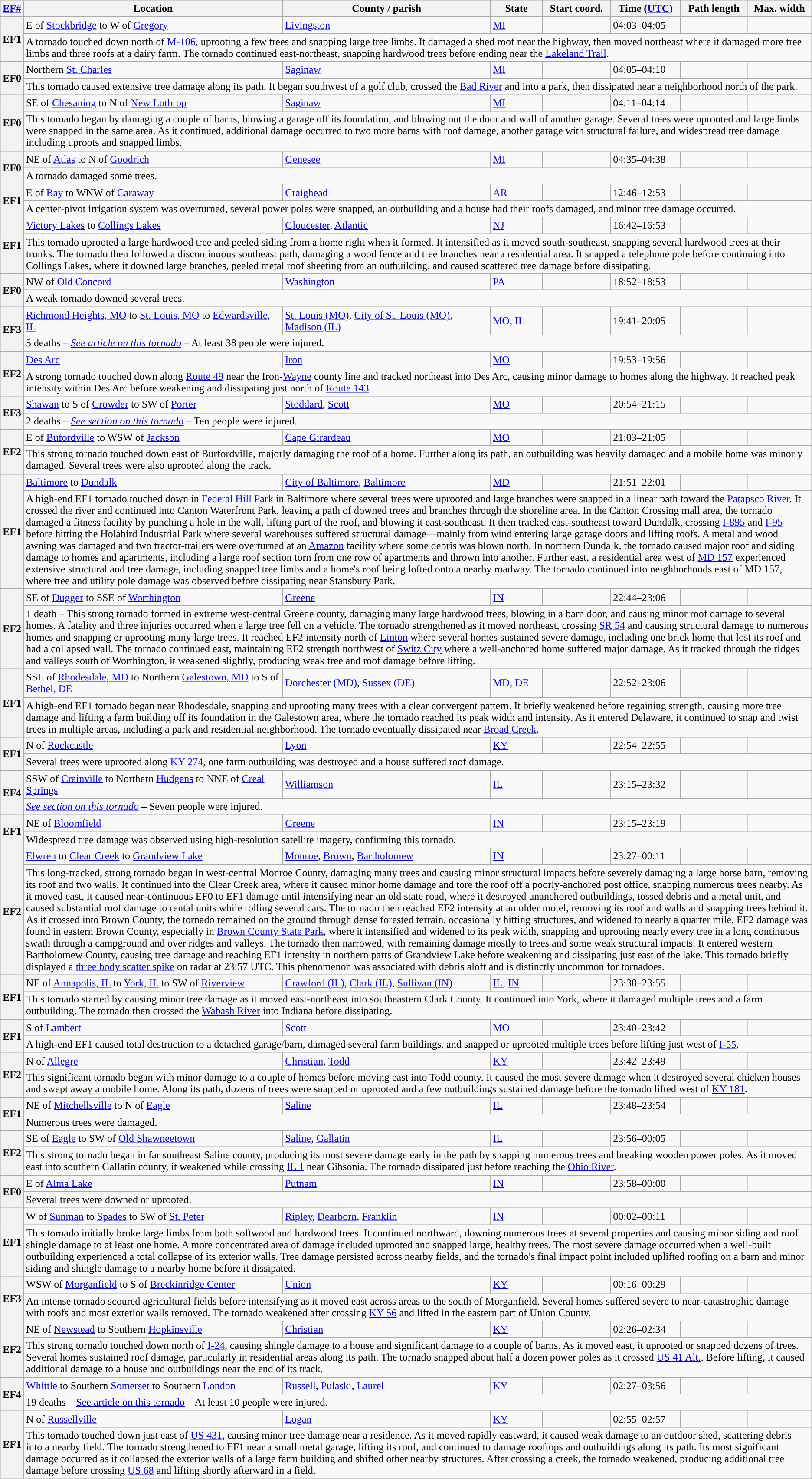<table class="wikitable sortable">
<tr>
<th scope="col"><a href='#'>EF#</a></th>
<th scope="col" class="unsortable">Location</th>
<th scope="col" class="unsortable">County / parish</th>
<th scope="col">State</th>
<th scope="col">Start coord.</th>
<th scope="col">Time (<a href='#'>UTC</a>)</th>
<th scope="col">Path length</th>
<th scope="col">Max. width</th>
</tr>
<tr>
<th scope="row" rowspan="2" style="background-color:#">EF1</th>
<td>E of <a href='#'>Stockbridge</a> to W of <a href='#'>Gregory</a></td>
<td><a href='#'>Livingston</a></td>
<td><a href='#'>MI</a></td>
<td></td>
<td>04:03–04:05</td>
<td></td>
<td></td>
</tr>
<tr class="expand-child">
<td colspan="7" border-bottom: 1px solid black;>A tornado touched down north of <a href='#'>M-106</a>, uprooting a few trees and snapping large tree limbs. It damaged a shed roof near the highway, then moved northeast where it damaged more tree limbs and three roofs at a dairy farm. The tornado continued east-northeast, snapping hardwood trees before ending near the <a href='#'>Lakeland Trail</a>.</td>
</tr>
<tr>
<th scope="row" rowspan="2" style="background-color:#">EF0</th>
<td>Northern <a href='#'>St. Charles</a></td>
<td><a href='#'>Saginaw</a></td>
<td><a href='#'>MI</a></td>
<td></td>
<td>04:05–04:10</td>
<td></td>
<td></td>
</tr>
<tr class="expand-child">
<td colspan="7" border-bottom: 1px solid black;>This tornado caused extensive tree damage along its path. It began southwest of a golf club, crossed the <a href='#'>Bad River</a> and into a park, then dissipated near a neighborhood north of the park.</td>
</tr>
<tr>
<th scope="row" rowspan="2" style="background-color:#">EF0</th>
<td>SE of <a href='#'>Chesaning</a> to N of <a href='#'>New Lothrop</a></td>
<td><a href='#'>Saginaw</a></td>
<td><a href='#'>MI</a></td>
<td></td>
<td>04:11–04:14</td>
<td></td>
<td></td>
</tr>
<tr class="expand-child">
<td colspan="7" border-bottom: 1px solid black;>This tornado began by damaging a couple of barns, blowing a garage off its foundation, and blowing out the door and wall of another garage. Several trees were uprooted and large limbs were snapped in the same area. As it continued, additional damage occurred to two more barns with roof damage, another garage with structural failure, and widespread tree damage including uproots and snapped limbs.</td>
</tr>
<tr>
<th scope="row" rowspan="2" style="background-color:#">EF0</th>
<td>NE of <a href='#'>Atlas</a> to N of <a href='#'>Goodrich</a></td>
<td><a href='#'>Genesee</a></td>
<td><a href='#'>MI</a></td>
<td></td>
<td>04:35–04:38</td>
<td></td>
<td></td>
</tr>
<tr class="expand-child">
<td colspan="7" border-bottom: 1px solid black;>A tornado damaged some trees.</td>
</tr>
<tr>
<th scope="row" rowspan="2" style="background-color:#">EF1</th>
<td>E of <a href='#'>Bay</a> to WNW of <a href='#'>Caraway</a></td>
<td><a href='#'>Craighead</a></td>
<td><a href='#'>AR</a></td>
<td></td>
<td>12:46–12:53</td>
<td></td>
<td></td>
</tr>
<tr class="expand-child">
<td colspan="7" border-bottom: 1px solid black;>A center-pivot irrigation system was overturned, several power poles were snapped, an outbuilding and a house had their roofs damaged, and minor tree damage occurred.</td>
</tr>
<tr>
<th scope="row" rowspan="2" style="background-color:#">EF1</th>
<td><a href='#'>Victory Lakes</a> to <a href='#'>Collings Lakes</a></td>
<td><a href='#'>Gloucester</a>, <a href='#'>Atlantic</a></td>
<td><a href='#'>NJ</a></td>
<td></td>
<td>16:42–16:53</td>
<td></td>
<td></td>
</tr>
<tr class="expand-child">
<td colspan="7" border-bottom: 1px solid black;>This tornado uprooted a large hardwood tree and peeled siding from a home right when it formed. It intensified as it moved south-southeast, snapping several hardwood trees at their trunks. The tornado then followed a discontinuous southeast path, damaging a wood fence and tree branches near a residential area. It snapped a telephone pole before continuing into Collings Lakes, where it downed large branches, peeled metal roof sheeting from an outbuilding, and caused scattered tree damage before dissipating.</td>
</tr>
<tr>
<th scope="row" rowspan="2" style="background-color:#">EF0</th>
<td>NW of <a href='#'>Old Concord</a></td>
<td><a href='#'>Washington</a></td>
<td><a href='#'>PA</a></td>
<td></td>
<td>18:52–18:53</td>
<td></td>
<td></td>
</tr>
<tr class="expand-child">
<td colspan="7" border-bottom: 1px solid black;>A weak tornado downed several trees.</td>
</tr>
<tr>
<th scope="row" rowspan="2" style="background-color:#">EF3</th>
<td><a href='#'>Richmond Heights, MO</a> to <a href='#'>St. Louis, MO</a> to <a href='#'>Edwardsville, IL</a></td>
<td><a href='#'>St. Louis (MO)</a>, <a href='#'>City of St. Louis (MO)</a>, <a href='#'>Madison (IL)</a></td>
<td><a href='#'>MO</a>, <a href='#'>IL</a></td>
<td></td>
<td>19:41–20:05</td>
<td></td>
<td></td>
</tr>
<tr class="expand-child">
<td colspan="7" border-bottom: 1px solid black;>5 deaths – <em><a href='#'>See article on this tornado</a></em> – At least 38 people were injured.</td>
</tr>
<tr>
<th scope="row" rowspan="2" style="background-color:#">EF2</th>
<td><a href='#'>Des Arc</a></td>
<td><a href='#'>Iron</a></td>
<td><a href='#'>MO</a></td>
<td></td>
<td>19:53–19:56</td>
<td></td>
<td></td>
</tr>
<tr class="expand-child">
<td colspan="7" border-bottom: 1px solid black;>A strong tornado touched down along <a href='#'>Route 49</a> near the Iron-<a href='#'>Wayne</a> county line and tracked northeast into Des Arc, causing minor damage to homes along the highway. It reached peak intensity within Des Arc before weakening and dissipating just north of <a href='#'>Route 143</a>.</td>
</tr>
<tr>
<th scope="row" rowspan="2" style="background-color:#">EF3</th>
<td><a href='#'>Shawan</a> to S of <a href='#'>Crowder</a> to SW of <a href='#'>Porter</a></td>
<td><a href='#'>Stoddard</a>, <a href='#'>Scott</a></td>
<td><a href='#'>MO</a></td>
<td></td>
<td>20:54–21:15</td>
<td></td>
<td></td>
</tr>
<tr class="expand-child">
<td colspan="7" border-bottom: 1px solid black;>2 deaths – <em><a href='#'>See section on this tornado</a></em> – Ten people were injured.</td>
</tr>
<tr>
<th scope="row" rowspan="2" style="background-color:#">EF2</th>
<td>E of <a href='#'>Bufordville</a> to WSW of <a href='#'>Jackson</a></td>
<td><a href='#'>Cape Girardeau</a></td>
<td><a href='#'>MO</a></td>
<td></td>
<td>21:03–21:05</td>
<td></td>
<td></td>
</tr>
<tr class="expand-child">
<td colspan="7" border-bottom: 1px solid black;>This strong tornado touched down east of Burfordville, majorly damaging the roof of a home. Further along its path, an outbuilding was heavily damaged and a mobile home was minorly damaged. Several trees were also uprooted along the track.</td>
</tr>
<tr>
<th scope="row" rowspan="2" style="background-color:#">EF1</th>
<td><a href='#'>Baltimore</a> to <a href='#'>Dundalk</a></td>
<td><a href='#'>City of Baltimore</a>, <a href='#'>Baltimore</a></td>
<td><a href='#'>MD</a></td>
<td></td>
<td>21:51–22:01</td>
<td></td>
<td></td>
</tr>
<tr class="expand-child">
<td colspan="7" border-bottom: 1px solid black;>A high-end EF1 tornado touched down in <a href='#'>Federal Hill Park</a> in Baltimore where several trees were uprooted and large branches were snapped in a linear path toward the <a href='#'>Patapsco River</a>. It crossed the river and continued into Canton Waterfront Park, leaving a path of downed trees and branches through the shoreline area. In the Canton Crossing mall area, the tornado damaged a fitness facility by punching a hole in the wall, lifting part of the roof, and blowing it east-southeast. It then tracked east-southeast toward Dundalk, crossing <a href='#'>I-895</a> and <a href='#'>I-95</a> before hitting the Holabird Industrial Park where several warehouses suffered structural damage—mainly from wind entering large garage doors and lifting roofs. A metal and wood awning was damaged and two tractor-trailers were overturned at an <a href='#'>Amazon</a> facility where some debris was blown north. In northern Dundalk, the tornado caused major roof and siding damage to homes and apartments, including a large roof section torn from one row of apartments and thrown into another. Further east, a residential area west of <a href='#'>MD 157</a> experienced extensive structural and tree damage, including snapped tree limbs and a home's roof being lofted onto a nearby roadway. The tornado continued into neighborhoods east of MD 157, where tree and utility pole damage was observed before dissipating near Stansbury Park.</td>
</tr>
<tr>
<th scope="row" rowspan="2" style="background-color:#">EF2</th>
<td>SE of <a href='#'>Dugger</a> to SSE of <a href='#'>Worthington</a></td>
<td><a href='#'>Greene</a></td>
<td><a href='#'>IN</a></td>
<td></td>
<td>22:44–23:06</td>
<td></td>
<td></td>
</tr>
<tr class="expand-child">
<td colspan="7" border-bottom: 1px solid black;>1 death – This strong tornado formed in extreme west-central Greene county, damaging many large hardwood trees, blowing in a barn door, and causing minor roof damage to several homes. A fatality and three injuries occurred when a large tree fell on a vehicle. The tornado strengthened as it moved northeast, crossing <a href='#'>SR 54</a> and causing structural damage to numerous homes and snapping or uprooting many large trees. It reached EF2 intensity north of <a href='#'>Linton</a> where several homes sustained severe damage, including one brick home that lost its roof and had a collapsed wall. The tornado continued east, maintaining EF2 strength northwest of <a href='#'>Switz City</a> where a well-anchored home suffered major damage. As it tracked through the ridges and valleys south of Worthington, it weakened slightly, producing weak tree and roof damage before lifting.</td>
</tr>
<tr>
<th scope="row" rowspan="2" style="background-color:#">EF1</th>
<td>SSE of <a href='#'>Rhodesdale, MD</a> to Northern <a href='#'>Galestown, MD</a> to S of <a href='#'>Bethel, DE</a></td>
<td><a href='#'>Dorchester (MD)</a>, <a href='#'>Sussex (DE)</a></td>
<td><a href='#'>MD</a>, <a href='#'>DE</a></td>
<td></td>
<td>22:52–23:06</td>
<td></td>
<td></td>
</tr>
<tr class="expand-child">
<td colspan="7" border-bottom: 1px solid black;>A high-end EF1 tornado began near Rhodesdale, snapping and uprooting many trees with a clear convergent pattern. It briefly weakened before regaining strength, causing more tree damage and lifting a farm building off its foundation in the Galestown area, where the tornado reached its peak width and intensity. As it entered Delaware, it continued to snap and twist trees in multiple areas, including a park and residential neighborhood. The tornado eventually dissipated near <a href='#'>Broad Creek</a>.</td>
</tr>
<tr>
<th scope="row" rowspan="2" style="background-color:#">EF1</th>
<td>N of <a href='#'>Rockcastle</a></td>
<td><a href='#'>Lyon</a></td>
<td><a href='#'>KY</a></td>
<td></td>
<td>22:54–22:55</td>
<td></td>
<td></td>
</tr>
<tr class="expand-child">
<td colspan="7" border-bottom: 1px solid black;>Several trees were uprooted along <a href='#'>KY 274</a>, one farm outbuilding was destroyed and a house suffered roof damage.</td>
</tr>
<tr>
<th scope="row" rowspan="2" style="background-color:#">EF4</th>
<td>SSW of <a href='#'>Crainville</a> to Northern <a href='#'>Hudgens</a> to NNE of <a href='#'>Creal Springs</a></td>
<td><a href='#'>Williamson</a></td>
<td><a href='#'>IL</a></td>
<td></td>
<td>23:15–23:32</td>
<td></td>
<td></td>
</tr>
<tr class="expand-child">
<td colspan="7" border-bottom: 1px solid black;><em><a href='#'>See section on this tornado</a></em> – Seven people were injured.</td>
</tr>
<tr>
<th scope="row" rowspan="2" style="background-color:#">EF1</th>
<td>NE of <a href='#'>Bloomfield</a></td>
<td><a href='#'>Greene</a></td>
<td><a href='#'>IN</a></td>
<td></td>
<td>23:15–23:19</td>
<td></td>
<td></td>
</tr>
<tr class="expand-child">
<td colspan="7" border-bottom: 1px solid black;>Widespread tree damage was observed using high-resolution satellite imagery, confirming this tornado.</td>
</tr>
<tr>
<th scope="row" rowspan="2" style="background-color:#">EF2</th>
<td><a href='#'>Elwren</a> to <a href='#'>Clear Creek</a> to <a href='#'>Grandview Lake</a></td>
<td><a href='#'>Monroe</a>, <a href='#'>Brown</a>, <a href='#'>Bartholomew</a></td>
<td><a href='#'>IN</a></td>
<td></td>
<td>23:27–00:11</td>
<td></td>
<td></td>
</tr>
<tr class="expand-child">
<td colspan="7" border-bottom: 1px solid black;>This long-tracked, strong tornado began in west-central Monroe County, damaging many trees and causing minor structural impacts before severely damaging a large horse barn, removing its roof and two walls. It continued into the Clear Creek area, where it caused minor home damage and tore the roof off a poorly-anchored post office, snapping numerous trees nearby. As it moved east, it caused near-continuous EF0 to EF1 damage until intensifying near an old state road, where it destroyed unanchored outbuildings, tossed debris and a metal unit, and caused substantial roof damage to rental units while rolling several cars. The tornado then reached EF2 intensity at an older motel, removing its roof and walls and snapping trees behind it. As it crossed into Brown County, the tornado remained on the ground through dense forested terrain, occasionally hitting structures, and widened to nearly a quarter mile. EF2 damage was found in eastern Brown County, especially in <a href='#'>Brown County State Park</a>, where it intensified and widened to its peak width, snapping and uprooting nearly every tree in a long continuous swath through a campground and over ridges and valleys. The tornado then narrowed, with remaining damage mostly to trees and some weak structural impacts. It entered western Bartholomew County, causing tree damage and reaching EF1 intensity in northern parts of Grandview Lake before weakening and dissipating just east of the lake. This tornado briefly displayed a <a href='#'>three body scatter spike</a> on radar at 23:57 UTC. This phenomenon was associated with debris aloft and is distinctly uncommon for tornadoes.</td>
</tr>
<tr>
<th scope="row" rowspan="2" style="background-color:#">EF1</th>
<td>NE of <a href='#'>Annapolis, IL</a> to <a href='#'>York, IL</a> to SW of <a href='#'>Riverview</a></td>
<td><a href='#'>Crawford (IL)</a>, <a href='#'>Clark (IL)</a>, <a href='#'>Sullivan (IN)</a></td>
<td><a href='#'>IL</a>, <a href='#'>IN</a></td>
<td></td>
<td>23:38–23:55</td>
<td></td>
<td></td>
</tr>
<tr class="expand-child">
<td colspan="7" border-bottom: 1px solid black;>This tornado started by causing minor tree damage as it moved east-northeast into southeastern Clark County. It continued into York, where it damaged multiple trees and a farm outbuilding. The tornado then crossed the <a href='#'>Wabash River</a> into Indiana before dissipating.</td>
</tr>
<tr>
<th scope="row" rowspan="2" style="background-color:#">EF1</th>
<td>S of <a href='#'>Lambert</a></td>
<td><a href='#'>Scott</a></td>
<td><a href='#'>MO</a></td>
<td></td>
<td>23:40–23:42</td>
<td></td>
<td></td>
</tr>
<tr class="expand-child">
<td colspan="7" border-bottom: 1px solid black;>A high-end EF1 caused total destruction to a detached garage/barn, damaged several farm buildings, and snapped or uprooted multiple trees before lifting just west of <a href='#'>I-55</a>.</td>
</tr>
<tr>
<th scope="row" rowspan="2" style="background-color:#">EF2</th>
<td>N of <a href='#'>Allegre</a></td>
<td><a href='#'>Christian</a>, <a href='#'>Todd</a></td>
<td><a href='#'>KY</a></td>
<td></td>
<td>23:42–23:49</td>
<td></td>
<td></td>
</tr>
<tr class="expand-child">
<td colspan="7" border-bottom: 1px solid black;>This significant tornado began with minor damage to a couple of homes before moving east into Todd county. It caused the most severe damage when it destroyed several chicken houses and swept away a mobile home. Along its path, dozens of trees were snapped or uprooted and a few outbuildings sustained damage before the tornado lifted west of <a href='#'>KY 181</a>.</td>
</tr>
<tr>
<th scope="row" rowspan="2" style="background-color:#">EF1</th>
<td>NE of <a href='#'>Mitchellsville</a> to N of <a href='#'>Eagle</a></td>
<td><a href='#'>Saline</a></td>
<td><a href='#'>IL</a></td>
<td></td>
<td>23:48–23:54</td>
<td></td>
<td></td>
</tr>
<tr class="expand-child">
<td colspan="7" border-bottom: 1px solid black;>Numerous trees were damaged.</td>
</tr>
<tr>
<th scope="row" rowspan="2" style="background-color:#">EF2</th>
<td>SE of <a href='#'>Eagle</a> to SW of <a href='#'>Old Shawneetown</a></td>
<td><a href='#'>Saline</a>, <a href='#'>Gallatin</a></td>
<td><a href='#'>IL</a></td>
<td></td>
<td>23:56–00:05</td>
<td></td>
<td></td>
</tr>
<tr class="expand-child">
<td colspan="7" border-bottom: 1px solid black;>This strong tornado began in far southeast Saline county, producing its most severe damage early in the path by snapping numerous trees and breaking wooden power poles. As it moved east into southern Gallatin county, it weakened while crossing <a href='#'>IL 1</a> near Gibsonia. The tornado dissipated just before reaching the <a href='#'>Ohio River</a>.</td>
</tr>
<tr>
<th scope="row" rowspan="2" style="background-color:#">EF0</th>
<td>E of <a href='#'>Alma Lake</a></td>
<td><a href='#'>Putnam</a></td>
<td><a href='#'>IN</a></td>
<td></td>
<td>23:58–00:00</td>
<td></td>
<td></td>
</tr>
<tr class="expand-child">
<td colspan="7" border-bottom: 1px solid black;>Several trees were downed or uprooted.</td>
</tr>
<tr>
<th scope="row" rowspan="2" style="background-color:#">EF1</th>
<td>W of <a href='#'>Sunman</a> to <a href='#'>Spades</a> to SW of <a href='#'>St. Peter</a></td>
<td><a href='#'>Ripley</a>, <a href='#'>Dearborn</a>, <a href='#'>Franklin</a></td>
<td><a href='#'>IN</a></td>
<td></td>
<td>00:02–00:11</td>
<td></td>
<td></td>
</tr>
<tr class="expand-child">
<td colspan="7" border-bottom: 1px solid black;>This tornado initially broke large limbs from both softwood and hardwood trees. It continued northward, downing numerous trees at several properties and causing minor siding and roof shingle damage to at least one home. A more concentrated area of damage included uprooted and snapped large, healthy trees. The most severe damage occurred when a well-built outbuilding experienced a total collapse of its exterior walls. Tree damage persisted across nearby fields, and the tornado's final impact point included uplifted roofing on a barn and minor siding and shingle damage to a nearby home before it dissipated.</td>
</tr>
<tr>
<th scope="row" rowspan="2" style="background-color:#">EF3</th>
<td>WSW of <a href='#'>Morganfield</a> to S of <a href='#'>Breckinridge Center</a></td>
<td><a href='#'>Union</a></td>
<td><a href='#'>KY</a></td>
<td></td>
<td>00:16–00:29</td>
<td></td>
<td></td>
</tr>
<tr class="expand-child">
<td colspan="7" border-bottom: 1px solid black;>An intense tornado scoured agricultural fields before intensifying as it moved east across areas to the south of Morganfield. Several homes suffered severe to near-catastrophic damage with roofs and most exterior walls removed. The tornado weakened after crossing <a href='#'>KY 56</a> and lifted in the eastern part of Union County.</td>
</tr>
<tr>
<th scope="row" rowspan="2" style="background-color:#">EF2</th>
<td>NE of <a href='#'>Newstead</a> to Southern <a href='#'>Hopkinsville</a></td>
<td><a href='#'>Christian</a></td>
<td><a href='#'>KY</a></td>
<td></td>
<td>02:26–02:34</td>
<td></td>
<td></td>
</tr>
<tr class="expand-child">
<td colspan="7" border-bottom: 1px solid black;>This strong tornado touched down north of <a href='#'>I-24</a>, causing shingle damage to a house and significant damage to a couple of barns. As it moved east, it uprooted or snapped dozens of trees. Several homes sustained roof damage, particularly in residential areas along its path. The tornado snapped about half a dozen power poles as it crossed <a href='#'>US 41 Alt.</a>. Before lifting, it caused additional damage to a house and outbuildings near the end of its track.</td>
</tr>
<tr>
<th scope="row" rowspan="2" style="background-color:#">EF4</th>
<td><a href='#'>Whittle</a> to Southern <a href='#'>Somerset</a> to Southern <a href='#'>London</a></td>
<td><a href='#'>Russell</a>, <a href='#'>Pulaski</a>, <a href='#'>Laurel</a></td>
<td><a href='#'>KY</a></td>
<td></td>
<td>02:27–03:56</td>
<td></td>
<td></td>
</tr>
<tr class="expand-child">
<td colspan="7" border-bottom: 1px solid black;>19 deaths – <a href='#'>See article on this tornado</a> – At least 10 people were injured.</td>
</tr>
<tr>
<th scope="row" rowspan="2" style="background-color:#">EF1</th>
<td>N of <a href='#'>Russellville</a></td>
<td><a href='#'>Logan</a></td>
<td><a href='#'>KY</a></td>
<td></td>
<td>02:55–02:57</td>
<td></td>
<td></td>
</tr>
<tr class="expand-child">
<td colspan="7" border-bottom: 1px solid black;>This tornado touched down just east of <a href='#'>US 431</a>, causing minor tree damage near a residence. As it moved rapidly eastward, it caused weak damage to an outdoor shed, scattering debris into a nearby field. The tornado strengthened to EF1 near a small metal garage, lifting its roof, and continued to damage rooftops and outbuildings along its path. Its most significant damage occurred as it collapsed the exterior walls of a large farm building and shifted other nearby structures. After crossing a creek, the tornado weakened, producing additional tree damage before crossing <a href='#'>US 68</a> and lifting shortly afterward in a field.</td>
</tr>
</table>
